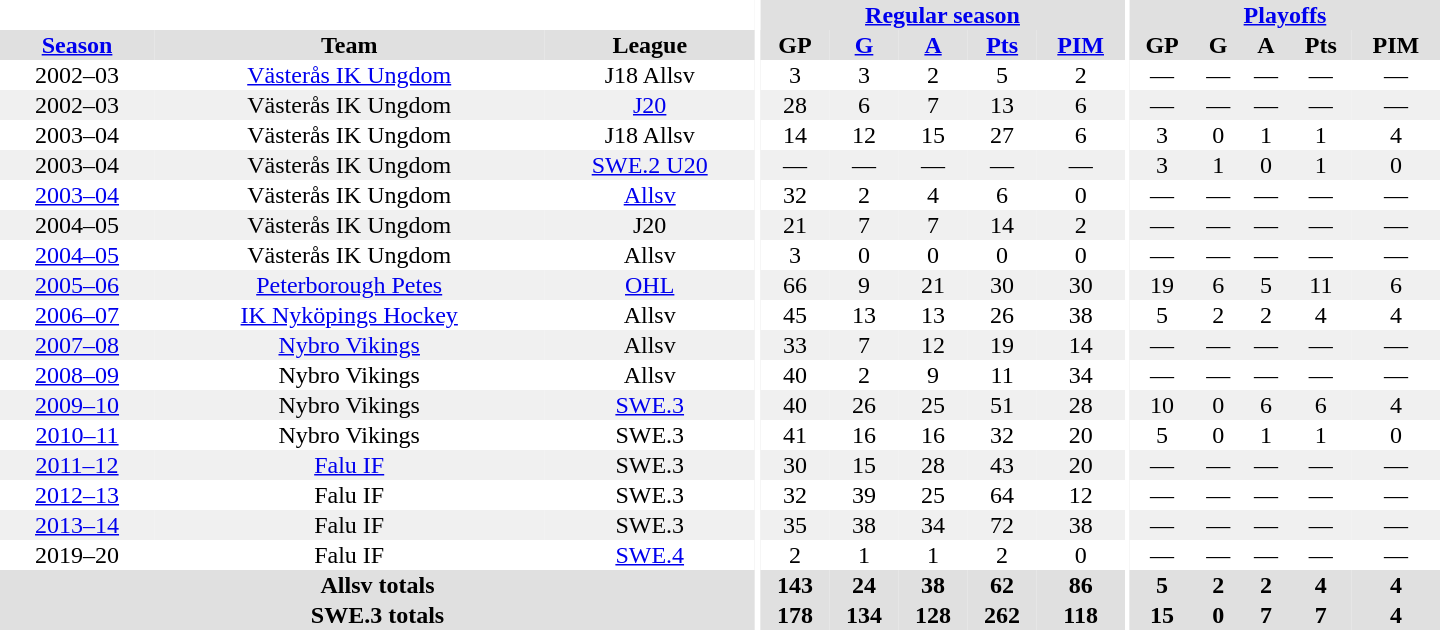<table border="0" cellpadding="1" cellspacing="0" style="text-align:center; width:60em">
<tr bgcolor="#e0e0e0">
<th colspan="3" bgcolor="#ffffff"></th>
<th rowspan="99" bgcolor="#ffffff"></th>
<th colspan="5"><a href='#'>Regular season</a></th>
<th rowspan="99" bgcolor="#ffffff"></th>
<th colspan="5"><a href='#'>Playoffs</a></th>
</tr>
<tr bgcolor="#e0e0e0">
<th><a href='#'>Season</a></th>
<th>Team</th>
<th>League</th>
<th>GP</th>
<th><a href='#'>G</a></th>
<th><a href='#'>A</a></th>
<th><a href='#'>Pts</a></th>
<th><a href='#'>PIM</a></th>
<th>GP</th>
<th>G</th>
<th>A</th>
<th>Pts</th>
<th>PIM</th>
</tr>
<tr>
<td>2002–03</td>
<td><a href='#'>Västerås IK Ungdom</a></td>
<td>J18 Allsv</td>
<td>3</td>
<td>3</td>
<td>2</td>
<td>5</td>
<td>2</td>
<td>—</td>
<td>—</td>
<td>—</td>
<td>—</td>
<td>—</td>
</tr>
<tr bgcolor="#f0f0f0">
<td>2002–03</td>
<td>Västerås IK Ungdom</td>
<td><a href='#'>J20</a></td>
<td>28</td>
<td>6</td>
<td>7</td>
<td>13</td>
<td>6</td>
<td>—</td>
<td>—</td>
<td>—</td>
<td>—</td>
<td>—</td>
</tr>
<tr>
<td>2003–04</td>
<td>Västerås IK Ungdom</td>
<td>J18 Allsv</td>
<td>14</td>
<td>12</td>
<td>15</td>
<td>27</td>
<td>6</td>
<td>3</td>
<td>0</td>
<td>1</td>
<td>1</td>
<td>4</td>
</tr>
<tr bgcolor="#f0f0f0">
<td>2003–04</td>
<td>Västerås IK Ungdom</td>
<td><a href='#'>SWE.2 U20</a></td>
<td>—</td>
<td>—</td>
<td>—</td>
<td>—</td>
<td>—</td>
<td>3</td>
<td>1</td>
<td>0</td>
<td>1</td>
<td>0</td>
</tr>
<tr>
<td><a href='#'>2003–04</a></td>
<td>Västerås IK Ungdom</td>
<td><a href='#'>Allsv</a></td>
<td>32</td>
<td>2</td>
<td>4</td>
<td>6</td>
<td>0</td>
<td>—</td>
<td>—</td>
<td>—</td>
<td>—</td>
<td>—</td>
</tr>
<tr bgcolor="#f0f0f0">
<td>2004–05</td>
<td>Västerås IK Ungdom</td>
<td>J20</td>
<td>21</td>
<td>7</td>
<td>7</td>
<td>14</td>
<td>2</td>
<td>—</td>
<td>—</td>
<td>—</td>
<td>—</td>
<td>—</td>
</tr>
<tr>
<td><a href='#'>2004–05</a></td>
<td>Västerås IK Ungdom</td>
<td>Allsv</td>
<td>3</td>
<td>0</td>
<td>0</td>
<td>0</td>
<td>0</td>
<td>—</td>
<td>—</td>
<td>—</td>
<td>—</td>
<td>—</td>
</tr>
<tr bgcolor="#f0f0f0">
<td><a href='#'>2005–06</a></td>
<td><a href='#'>Peterborough Petes</a></td>
<td><a href='#'>OHL</a></td>
<td>66</td>
<td>9</td>
<td>21</td>
<td>30</td>
<td>30</td>
<td>19</td>
<td>6</td>
<td>5</td>
<td>11</td>
<td>6</td>
</tr>
<tr>
<td><a href='#'>2006–07</a></td>
<td><a href='#'>IK Nyköpings Hockey</a></td>
<td>Allsv</td>
<td>45</td>
<td>13</td>
<td>13</td>
<td>26</td>
<td>38</td>
<td>5</td>
<td>2</td>
<td>2</td>
<td>4</td>
<td>4</td>
</tr>
<tr bgcolor="#f0f0f0">
<td><a href='#'>2007–08</a></td>
<td><a href='#'>Nybro Vikings</a></td>
<td>Allsv</td>
<td>33</td>
<td>7</td>
<td>12</td>
<td>19</td>
<td>14</td>
<td>—</td>
<td>—</td>
<td>—</td>
<td>—</td>
<td>—</td>
</tr>
<tr>
<td><a href='#'>2008–09</a></td>
<td>Nybro Vikings</td>
<td>Allsv</td>
<td>40</td>
<td>2</td>
<td>9</td>
<td>11</td>
<td>34</td>
<td>—</td>
<td>—</td>
<td>—</td>
<td>—</td>
<td>—</td>
</tr>
<tr bgcolor="#f0f0f0">
<td><a href='#'>2009–10</a></td>
<td>Nybro Vikings</td>
<td><a href='#'>SWE.3</a></td>
<td>40</td>
<td>26</td>
<td>25</td>
<td>51</td>
<td>28</td>
<td>10</td>
<td>0</td>
<td>6</td>
<td>6</td>
<td>4</td>
</tr>
<tr>
<td><a href='#'>2010–11</a></td>
<td>Nybro Vikings</td>
<td>SWE.3</td>
<td>41</td>
<td>16</td>
<td>16</td>
<td>32</td>
<td>20</td>
<td>5</td>
<td>0</td>
<td>1</td>
<td>1</td>
<td>0</td>
</tr>
<tr bgcolor="#f0f0f0">
<td><a href='#'>2011–12</a></td>
<td><a href='#'>Falu IF</a></td>
<td>SWE.3</td>
<td>30</td>
<td>15</td>
<td>28</td>
<td>43</td>
<td>20</td>
<td>—</td>
<td>—</td>
<td>—</td>
<td>—</td>
<td>—</td>
</tr>
<tr>
<td><a href='#'>2012–13</a></td>
<td>Falu IF</td>
<td>SWE.3</td>
<td>32</td>
<td>39</td>
<td>25</td>
<td>64</td>
<td>12</td>
<td>—</td>
<td>—</td>
<td>—</td>
<td>—</td>
<td>—</td>
</tr>
<tr bgcolor="#f0f0f0">
<td><a href='#'>2013–14</a></td>
<td>Falu IF</td>
<td>SWE.3</td>
<td>35</td>
<td>38</td>
<td>34</td>
<td>72</td>
<td>38</td>
<td>—</td>
<td>—</td>
<td>—</td>
<td>—</td>
<td>—</td>
</tr>
<tr>
<td>2019–20</td>
<td>Falu IF</td>
<td><a href='#'>SWE.4</a></td>
<td>2</td>
<td>1</td>
<td>1</td>
<td>2</td>
<td>0</td>
<td>—</td>
<td>—</td>
<td>—</td>
<td>—</td>
<td>—</td>
</tr>
<tr bgcolor="#e0e0e0">
<th colspan="3">Allsv totals</th>
<th>143</th>
<th>24</th>
<th>38</th>
<th>62</th>
<th>86</th>
<th>5</th>
<th>2</th>
<th>2</th>
<th>4</th>
<th>4</th>
</tr>
<tr bgcolor="#e0e0e0">
<th colspan="3">SWE.3 totals</th>
<th>178</th>
<th>134</th>
<th>128</th>
<th>262</th>
<th>118</th>
<th>15</th>
<th>0</th>
<th>7</th>
<th>7</th>
<th>4</th>
</tr>
</table>
